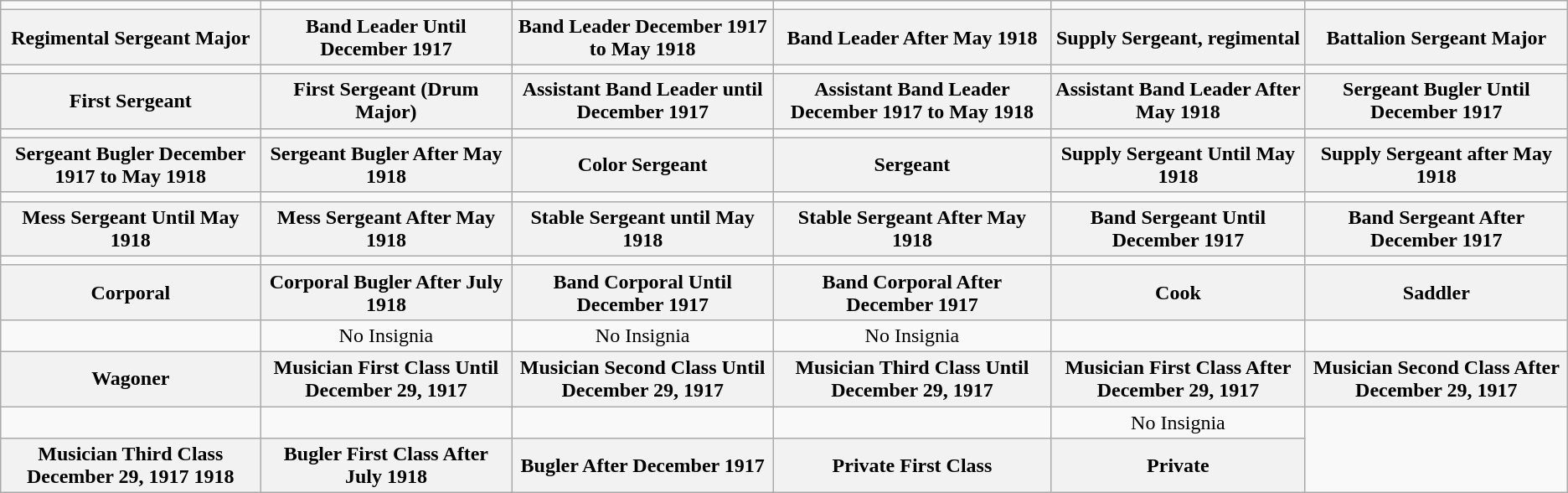<table class="wikitable" style="text-align:center">
<tr>
<td></td>
<td></td>
<td></td>
<td></td>
<td></td>
<td></td>
</tr>
<tr>
<th>Regimental Sergeant Major</th>
<th>Band Leader Until December 1917</th>
<th>Band Leader December 1917 to May 1918</th>
<th>Band Leader After May 1918</th>
<th>Supply Sergeant, regimental</th>
<th>Battalion Sergeant Major</th>
</tr>
<tr>
<td></td>
<td></td>
<td></td>
<td></td>
<td></td>
<td></td>
</tr>
<tr>
<th>First Sergeant</th>
<th>First Sergeant (Drum Major)</th>
<th>Assistant Band Leader until December 1917</th>
<th>Assistant Band Leader December 1917 to May 1918</th>
<th>Assistant Band Leader After May 1918</th>
<th>Sergeant Bugler Until December 1917</th>
</tr>
<tr>
<td></td>
<td></td>
<td></td>
<td></td>
<td></td>
<td></td>
</tr>
<tr>
<th>Sergeant Bugler December 1917 to May 1918</th>
<th>Sergeant Bugler After May 1918</th>
<th>Color Sergeant</th>
<th>Sergeant</th>
<th>Supply Sergeant Until May 1918</th>
<th>Supply Sergeant after May 1918</th>
</tr>
<tr>
<td></td>
<td></td>
<td></td>
<td></td>
<td></td>
<td></td>
</tr>
<tr>
<th>Mess Sergeant Until May 1918</th>
<th>Mess Sergeant After May 1918</th>
<th>Stable Sergeant until May 1918</th>
<th>Stable Sergeant After May 1918</th>
<th>Band Sergeant Until December 1917</th>
<th>Band Sergeant After December 1917</th>
</tr>
<tr>
<td></td>
<td></td>
<td></td>
<td></td>
<td></td>
<td></td>
</tr>
<tr>
<th>Corporal</th>
<th>Corporal Bugler After July 1918</th>
<th>Band Corporal Until December 1917</th>
<th>Band Corporal After December 1917</th>
<th>Cook</th>
<th>Saddler</th>
</tr>
<tr>
<td></td>
<td>No Insignia</td>
<td>No Insignia</td>
<td>No Insignia</td>
<td></td>
<td></td>
</tr>
<tr>
<th>Wagoner</th>
<th>Musician First Class Until December 29, 1917</th>
<th>Musician Second Class Until December 29, 1917</th>
<th>Musician Third Class Until December 29, 1917</th>
<th>Musician First Class After December 29, 1917</th>
<th>Musician Second Class After December 29, 1917</th>
</tr>
<tr>
<td></td>
<td></td>
<td></td>
<td></td>
<td>No Insignia</td>
</tr>
<tr>
<th>Musician Third Class December 29, 1917 1918</th>
<th>Bugler First Class After July 1918</th>
<th>Bugler After December 1917</th>
<th>Private First Class</th>
<th>Private</th>
</tr>
</table>
